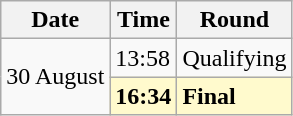<table class="wikitable">
<tr>
<th>Date</th>
<th>Time</th>
<th>Round</th>
</tr>
<tr>
<td rowspan=2>30 August</td>
<td>13:58</td>
<td>Qualifying</td>
</tr>
<tr style="background:lemonchiffon">
<td><strong>16:34</strong></td>
<td><strong>Final</strong></td>
</tr>
</table>
